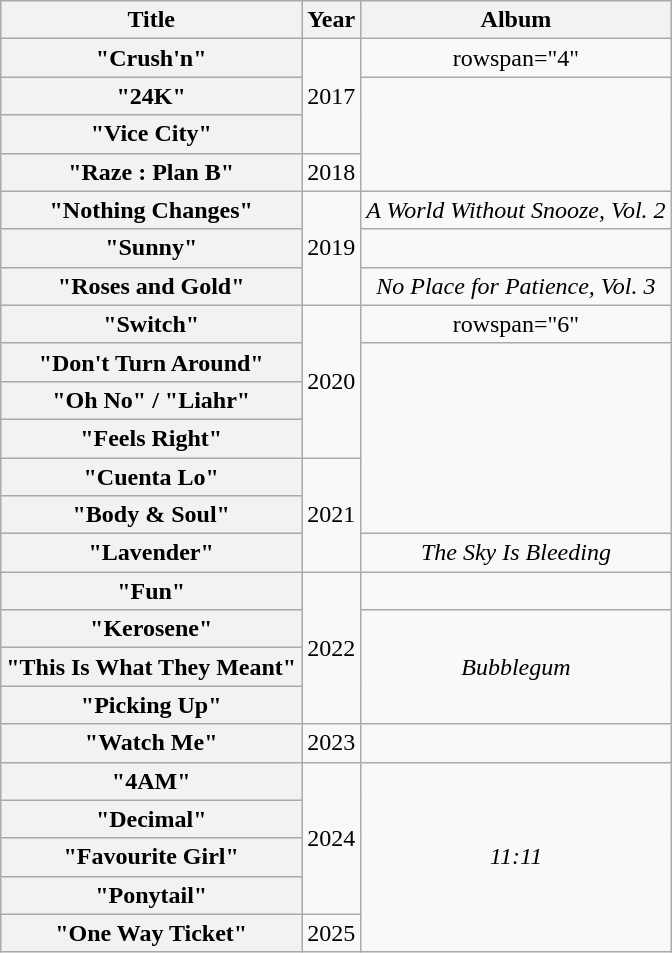<table class="wikitable plainrowheaders" style="text-align:center;">
<tr>
<th scope="col">Title</th>
<th scope="col">Year</th>
<th scope="col">Album</th>
</tr>
<tr>
<th scope="row">"Crush'n"</th>
<td rowspan="3">2017</td>
<td>rowspan="4" </td>
</tr>
<tr>
<th scope="row">"24K"</th>
</tr>
<tr>
<th scope="row">"Vice City"</th>
</tr>
<tr>
<th scope="row">"Raze : Plan B"<br></th>
<td>2018</td>
</tr>
<tr>
<th scope="row">"Nothing Changes"<br></th>
<td rowspan="3">2019</td>
<td><em>A World Without Snooze, Vol. 2</em></td>
</tr>
<tr>
<th scope="row">"Sunny"</th>
<td></td>
</tr>
<tr>
<th scope="row">"Roses and Gold"</th>
<td><em>No Place for Patience, Vol. 3</em></td>
</tr>
<tr>
<th scope="row">"Switch"</th>
<td rowspan="4">2020</td>
<td>rowspan="6" </td>
</tr>
<tr>
<th scope="row">"Don't Turn Around"</th>
</tr>
<tr>
<th scope="row">"Oh No" / "Liahr"</th>
</tr>
<tr>
<th scope="row">"Feels Right"</th>
</tr>
<tr>
<th scope="row">"Cuenta Lo"</th>
<td rowspan="3">2021</td>
</tr>
<tr>
<th scope="row">"Body & Soul"<br></th>
</tr>
<tr>
<th scope="row">"Lavender"</th>
<td><em>The Sky Is Bleeding</em></td>
</tr>
<tr>
<th scope="row">"Fun"</th>
<td rowspan="4">2022</td>
<td></td>
</tr>
<tr>
<th scope="row">"Kerosene"</th>
<td rowspan="3"><em>Bubblegum</em></td>
</tr>
<tr>
<th scope="row">"This Is What They Meant"</th>
</tr>
<tr>
<th scope="row">"Picking Up"<br></th>
</tr>
<tr>
<th scope="row">"Watch Me"</th>
<td rowspan="1">2023</td>
<td></td>
</tr>
<tr>
<th scope="row">"4AM"</th>
<td rowspan="4">2024</td>
<td rowspan="5"><em>11:11</em></td>
</tr>
<tr>
<th scope="row">"Decimal"</th>
</tr>
<tr>
<th scope="row">"Favourite Girl"</th>
</tr>
<tr>
<th scope="row">"Ponytail"</th>
</tr>
<tr>
<th scope="row">"One Way Ticket"</th>
<td rowspan="1">2025</td>
</tr>
</table>
